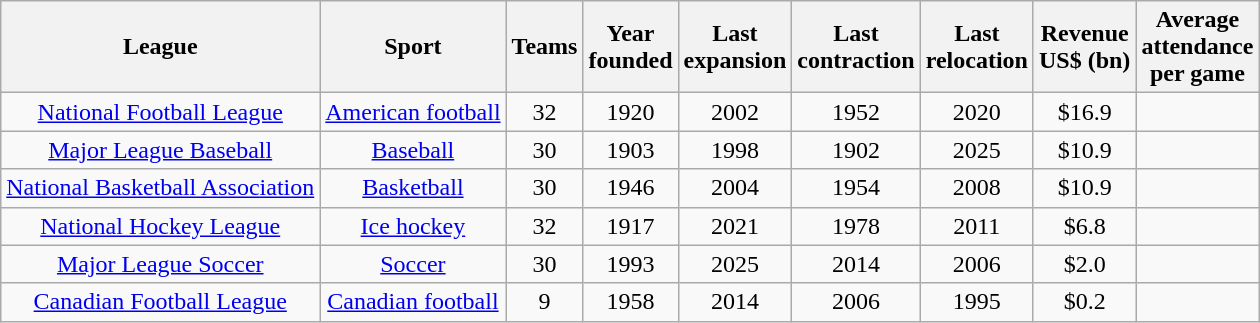<table class="wikitable sortable" style="text-align:center">
<tr>
<th>League</th>
<th>Sport</th>
<th>Teams</th>
<th>Year <br>founded</th>
<th>Last <br>expansion</th>
<th>Last <br>contraction</th>
<th>Last <br>relocation</th>
<th>Revenue <br> US$ (bn)</th>
<th>Average <br>attendance<br>per game</th>
</tr>
<tr>
<td><a href='#'>National Football League</a></td>
<td><a href='#'>American football</a></td>
<td>32</td>
<td>1920</td>
<td>2002</td>
<td>1952</td>
<td>2020</td>
<td>$16.9</td>
<td></td>
</tr>
<tr>
<td><a href='#'>Major League Baseball</a></td>
<td><a href='#'>Baseball</a></td>
<td>30</td>
<td>1903</td>
<td>1998</td>
<td>1902</td>
<td>2025</td>
<td>$10.9</td>
<td></td>
</tr>
<tr>
<td><a href='#'>National Basketball Association</a></td>
<td><a href='#'>Basketball</a></td>
<td>30</td>
<td>1946</td>
<td>2004</td>
<td>1954</td>
<td>2008</td>
<td>$10.9</td>
<td></td>
</tr>
<tr>
<td><a href='#'>National Hockey League</a></td>
<td><a href='#'>Ice hockey</a></td>
<td>32</td>
<td>1917</td>
<td>2021</td>
<td>1978</td>
<td>2011</td>
<td>$6.8</td>
<td></td>
</tr>
<tr>
<td><a href='#'>Major League Soccer</a></td>
<td><a href='#'>Soccer</a></td>
<td>30</td>
<td>1993</td>
<td>2025</td>
<td>2014</td>
<td>2006</td>
<td>$2.0</td>
<td></td>
</tr>
<tr>
<td><a href='#'>Canadian Football League</a></td>
<td><a href='#'>Canadian football</a></td>
<td>9</td>
<td>1958</td>
<td>2014</td>
<td>2006</td>
<td>1995</td>
<td>$0.2</td>
<td></td>
</tr>
</table>
